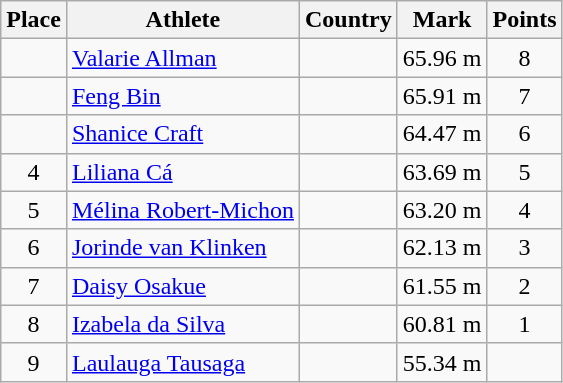<table class="wikitable">
<tr>
<th>Place</th>
<th>Athlete</th>
<th>Country</th>
<th>Mark</th>
<th>Points</th>
</tr>
<tr>
<td align=center></td>
<td><a href='#'>Valarie Allman</a></td>
<td></td>
<td>65.96 m</td>
<td align=center>8</td>
</tr>
<tr>
<td align=center></td>
<td><a href='#'>Feng Bin</a></td>
<td></td>
<td>65.91 m</td>
<td align=center>7</td>
</tr>
<tr>
<td align=center></td>
<td><a href='#'>Shanice Craft</a></td>
<td></td>
<td>64.47 m</td>
<td align=center>6</td>
</tr>
<tr>
<td align=center>4</td>
<td><a href='#'>Liliana Cá</a></td>
<td></td>
<td>63.69 m</td>
<td align=center>5</td>
</tr>
<tr>
<td align=center>5</td>
<td><a href='#'>Mélina Robert-Michon</a></td>
<td></td>
<td>63.20 m</td>
<td align=center>4</td>
</tr>
<tr>
<td align=center>6</td>
<td><a href='#'>Jorinde van Klinken</a></td>
<td></td>
<td>62.13 m</td>
<td align=center>3</td>
</tr>
<tr>
<td align=center>7</td>
<td><a href='#'>Daisy Osakue</a></td>
<td></td>
<td>61.55 m</td>
<td align=center>2</td>
</tr>
<tr>
<td align=center>8</td>
<td><a href='#'>Izabela da Silva</a></td>
<td></td>
<td>60.81 m</td>
<td align=center>1</td>
</tr>
<tr>
<td align=center>9</td>
<td><a href='#'>Laulauga Tausaga</a></td>
<td></td>
<td>55.34 m</td>
<td align=center></td>
</tr>
</table>
